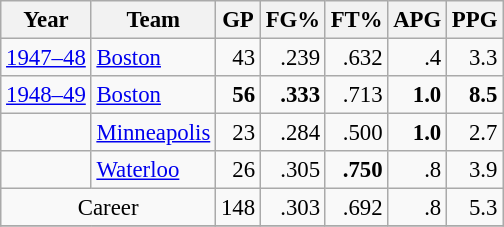<table class="wikitable sortable" style="font-size:95%; text-align:right;">
<tr>
<th>Year</th>
<th>Team</th>
<th>GP</th>
<th>FG%</th>
<th>FT%</th>
<th>APG</th>
<th>PPG</th>
</tr>
<tr>
<td style="text-align:left;"><a href='#'>1947–48</a></td>
<td style="text-align:left;"><a href='#'>Boston</a></td>
<td>43</td>
<td>.239</td>
<td>.632</td>
<td>.4</td>
<td>3.3</td>
</tr>
<tr>
<td style="text-align:left;"><a href='#'>1948–49</a></td>
<td style="text-align:left;"><a href='#'>Boston</a></td>
<td><strong>56</strong></td>
<td><strong>.333</strong></td>
<td>.713</td>
<td><strong>1.0</strong></td>
<td><strong>8.5</strong></td>
</tr>
<tr>
<td style="text-align:left;"></td>
<td style="text-align:left;"><a href='#'>Minneapolis</a></td>
<td>23</td>
<td>.284</td>
<td>.500</td>
<td><strong>1.0</strong></td>
<td>2.7</td>
</tr>
<tr>
<td style="text-align:left;"></td>
<td style="text-align:left;"><a href='#'>Waterloo</a></td>
<td>26</td>
<td>.305</td>
<td><strong>.750</strong></td>
<td>.8</td>
<td>3.9</td>
</tr>
<tr>
<td style="text-align:center;" colspan="2">Career</td>
<td>148</td>
<td>.303</td>
<td>.692</td>
<td>.8</td>
<td>5.3</td>
</tr>
<tr>
</tr>
</table>
